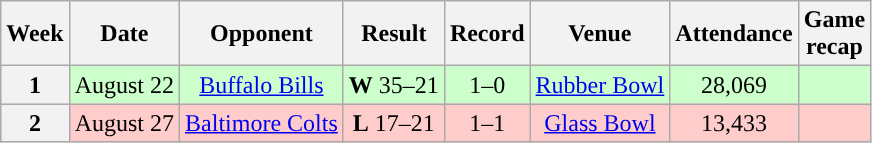<table class="wikitable" style="text-align:center">
<tr>
<th>Week</th>
<th>Date</th>
<th>Opponent</th>
<th>Result</th>
<th>Record</th>
<th>Venue</th>
<th>Attendance</th>
<th>Game<br>recap</th>
</tr>
<tr style="background: #cfc;">
<th>1</th>
<td>August 22</td>
<td><a href='#'>Buffalo Bills</a></td>
<td style="text-align:center; background:#cfc;"><strong>W</strong> 35–21</td>
<td style="text-align:center; background:#cfc;">1–0</td>
<td><a href='#'>Rubber Bowl</a></td>
<td style="text-align:center;">28,069</td>
<td style="text-align:center;"></td>
</tr>
<tr style="background: #fcc;">
<th>2</th>
<td>August 27</td>
<td><a href='#'>Baltimore Colts</a></td>
<td style="text-align:center; background:#fcc;"><strong>L</strong> 17–21</td>
<td style="text-align:center; background:#fcc;">1–1</td>
<td><a href='#'>Glass Bowl</a></td>
<td style="text-align:center;">13,433</td>
<td style="text-align:center;"></td>
</tr>
</table>
